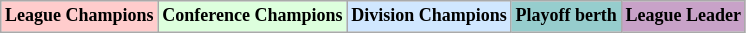<table class="wikitable"  style="margin:center; font-size:75%;">
<tr>
<td style="text-align:center; background:#fcc;"><strong>League Champions</strong></td>
<td style="text-align:center; background:#dfd;"><strong>Conference Champions</strong></td>
<td style="text-align:center; background:#d0e7ff;"><strong>Division Champions</strong></td>
<td style="text-align:center; background:#96cdcd;"><strong>Playoff berth</strong></td>
<td style="text-align:center; background:#c8a2c8;"><strong>League Leader</strong></td>
</tr>
</table>
